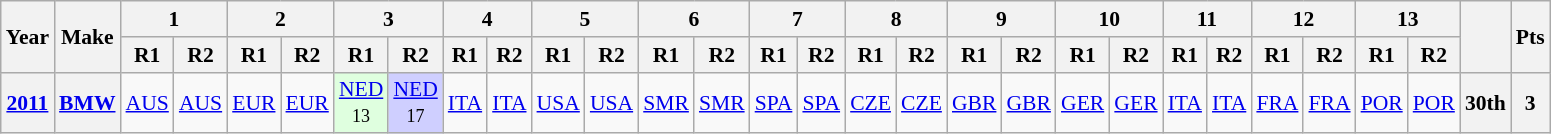<table class="wikitable" style="text-align:center; font-size:90%">
<tr>
<th style="vertical-align:middle;" rowspan="2">Year</th>
<th style="vertical-align:middle;" rowspan="2">Make</th>
<th colspan=2>1</th>
<th colspan=2>2</th>
<th colspan=2>3</th>
<th colspan=2>4</th>
<th colspan=2>5</th>
<th colspan=2>6</th>
<th colspan=2>7</th>
<th colspan=2>8</th>
<th colspan=2>9</th>
<th colspan=2>10</th>
<th colspan=2>11</th>
<th colspan=2>12</th>
<th colspan=2>13</th>
<th rowspan=2></th>
<th rowspan=2>Pts</th>
</tr>
<tr>
<th>R1</th>
<th>R2</th>
<th>R1</th>
<th>R2</th>
<th>R1</th>
<th>R2</th>
<th>R1</th>
<th>R2</th>
<th>R1</th>
<th>R2</th>
<th>R1</th>
<th>R2</th>
<th>R1</th>
<th>R2</th>
<th>R1</th>
<th>R2</th>
<th>R1</th>
<th>R2</th>
<th>R1</th>
<th>R2</th>
<th>R1</th>
<th>R2</th>
<th>R1</th>
<th>R2</th>
<th>R1</th>
<th>R2</th>
</tr>
<tr>
<th><a href='#'>2011</a></th>
<th><a href='#'>BMW</a></th>
<td><a href='#'>AUS</a></td>
<td><a href='#'>AUS</a></td>
<td><a href='#'>EUR</a></td>
<td><a href='#'>EUR</a></td>
<td style="background:#DFFFDF;"><a href='#'>NED</a><br><small>13</small></td>
<td style="background:#CFCFFF;"><a href='#'>NED</a><br><small>17</small></td>
<td><a href='#'>ITA</a></td>
<td><a href='#'>ITA</a></td>
<td><a href='#'>USA</a></td>
<td><a href='#'>USA</a></td>
<td><a href='#'>SMR</a></td>
<td><a href='#'>SMR</a></td>
<td><a href='#'>SPA</a></td>
<td><a href='#'>SPA</a></td>
<td><a href='#'>CZE</a></td>
<td><a href='#'>CZE</a></td>
<td><a href='#'>GBR</a></td>
<td><a href='#'>GBR</a></td>
<td><a href='#'>GER</a></td>
<td><a href='#'>GER</a></td>
<td><a href='#'>ITA</a></td>
<td><a href='#'>ITA</a></td>
<td><a href='#'>FRA</a></td>
<td><a href='#'>FRA</a></td>
<td><a href='#'>POR</a></td>
<td><a href='#'>POR</a></td>
<th>30th</th>
<th>3</th>
</tr>
</table>
